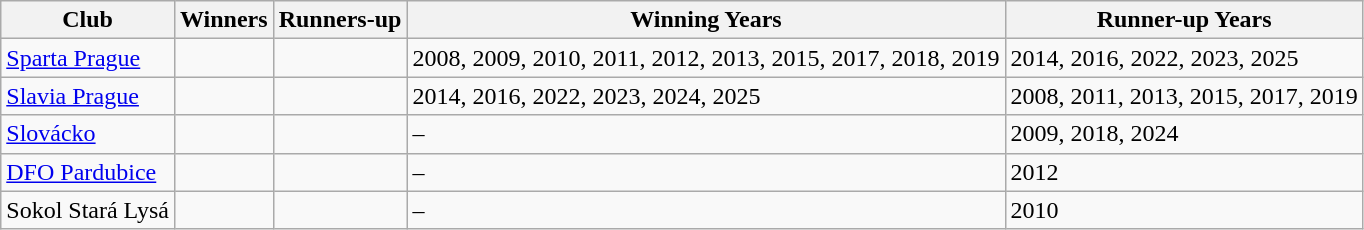<table class="wikitable sortable">
<tr>
<th>Club</th>
<th>Winners</th>
<th>Runners-up</th>
<th>Winning Years</th>
<th>Runner-up Years</th>
</tr>
<tr>
<td><a href='#'>Sparta Prague</a></td>
<td></td>
<td></td>
<td>2008, 2009, 2010, 2011, 2012, 2013, 2015, 2017, 2018, 2019</td>
<td>2014, 2016, 2022, 2023, 2025</td>
</tr>
<tr>
<td><a href='#'>Slavia Prague</a></td>
<td></td>
<td></td>
<td>2014, 2016, 2022, 2023, 2024, 2025</td>
<td>2008, 2011, 2013, 2015, 2017, 2019</td>
</tr>
<tr>
<td><a href='#'>Slovácko</a></td>
<td></td>
<td></td>
<td>–</td>
<td>2009, 2018, 2024</td>
</tr>
<tr>
<td><a href='#'>DFO Pardubice</a></td>
<td></td>
<td></td>
<td>–</td>
<td>2012</td>
</tr>
<tr>
<td>Sokol Stará Lysá</td>
<td></td>
<td></td>
<td>–</td>
<td>2010</td>
</tr>
</table>
